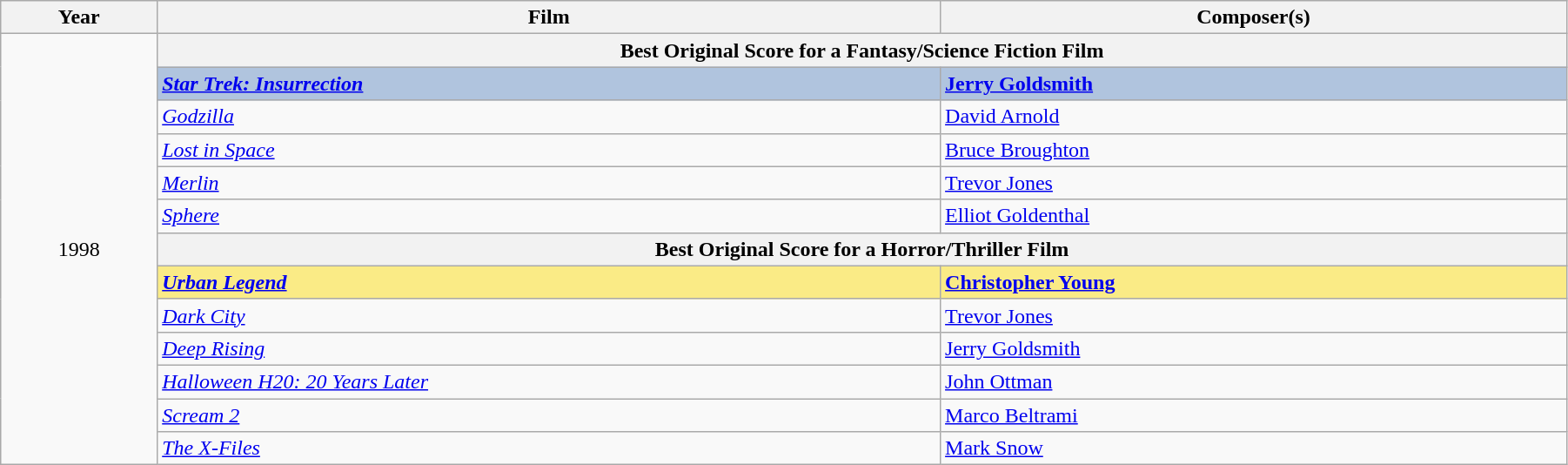<table class="wikitable" width="95%" cellpadding="5">
<tr>
<th width="10%">Year</th>
<th width="50%">Film</th>
<th width="40%">Composer(s)</th>
</tr>
<tr>
<td rowspan="13" style="text-align:center;">1998<br></td>
<th colspan="3">Best Original Score for a Fantasy/Science Fiction Film</th>
</tr>
<tr style="background:#B0C4DE;"|>
<td><strong><em><a href='#'>Star Trek: Insurrection</a></em></strong></td>
<td><strong><a href='#'>Jerry Goldsmith</a></strong></td>
</tr>
<tr>
<td><em><a href='#'>Godzilla</a></em></td>
<td><a href='#'>David Arnold</a></td>
</tr>
<tr>
<td><em><a href='#'>Lost in Space</a></em></td>
<td><a href='#'>Bruce Broughton</a></td>
</tr>
<tr>
<td><em><a href='#'>Merlin</a></em></td>
<td><a href='#'>Trevor Jones</a></td>
</tr>
<tr>
<td><em><a href='#'>Sphere</a></em></td>
<td><a href='#'>Elliot Goldenthal</a></td>
</tr>
<tr>
<th colspan="3">Best Original Score for a Horror/Thriller Film</th>
</tr>
<tr style="background:#FAEB86">
<td><strong><em><a href='#'>Urban Legend</a></em></strong></td>
<td><strong><a href='#'>Christopher Young</a></strong></td>
</tr>
<tr>
<td><em><a href='#'>Dark City</a></em></td>
<td><a href='#'>Trevor Jones</a></td>
</tr>
<tr>
<td><em><a href='#'>Deep Rising</a></em></td>
<td><a href='#'>Jerry Goldsmith</a></td>
</tr>
<tr>
<td><em><a href='#'>Halloween H20: 20 Years Later</a></em></td>
<td><a href='#'>John Ottman</a></td>
</tr>
<tr>
<td><em><a href='#'>Scream 2</a></em></td>
<td><a href='#'>Marco Beltrami</a></td>
</tr>
<tr>
<td><em><a href='#'>The X-Files</a></em></td>
<td><a href='#'>Mark Snow</a></td>
</tr>
</table>
